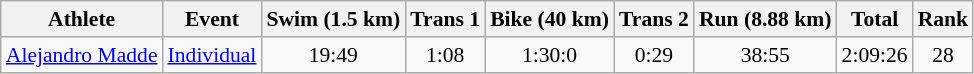<table class="wikitable" style="font-size:90%">
<tr>
<th>Athlete</th>
<th>Event</th>
<th>Swim (1.5 km)</th>
<th>Trans 1</th>
<th>Bike (40 km)</th>
<th>Trans 2</th>
<th>Run (8.88 km)</th>
<th>Total</th>
<th>Rank</th>
</tr>
<tr align=center>
<td align=left><a href='#'>Alejandro Madde</a></td>
<td align=left><a href='#'>Individual</a></td>
<td>19:49</td>
<td>1:08</td>
<td>1:30:0</td>
<td>0:29</td>
<td>38:55</td>
<td>2:09:26</td>
<td>28</td>
</tr>
</table>
